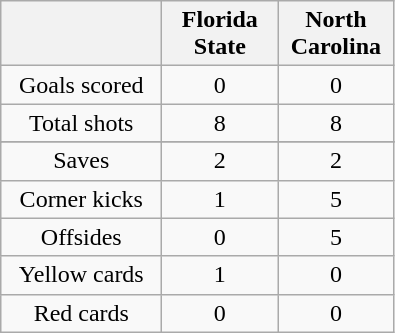<table class="wikitable plainrowheaders" style="text-align: center">
<tr>
<th scope="col" style="width:100px"></th>
<th scope="col" style="width:70px">Florida<br>State</th>
<th scope="col" style="width:70px">North<br>Carolina</th>
</tr>
<tr>
<td scope=row>Goals scored</td>
<td>0</td>
<td>0</td>
</tr>
<tr>
<td scope=row>Total shots</td>
<td>8</td>
<td>8</td>
</tr>
<tr>
</tr>
<tr>
<td scope=row>Saves</td>
<td>2</td>
<td>2</td>
</tr>
<tr>
<td scope=row>Corner kicks</td>
<td>1</td>
<td>5</td>
</tr>
<tr>
<td scope=row>Offsides</td>
<td>0</td>
<td>5</td>
</tr>
<tr>
<td scope=row>Yellow cards</td>
<td>1</td>
<td>0</td>
</tr>
<tr>
<td scope=row>Red cards</td>
<td>0</td>
<td>0</td>
</tr>
</table>
